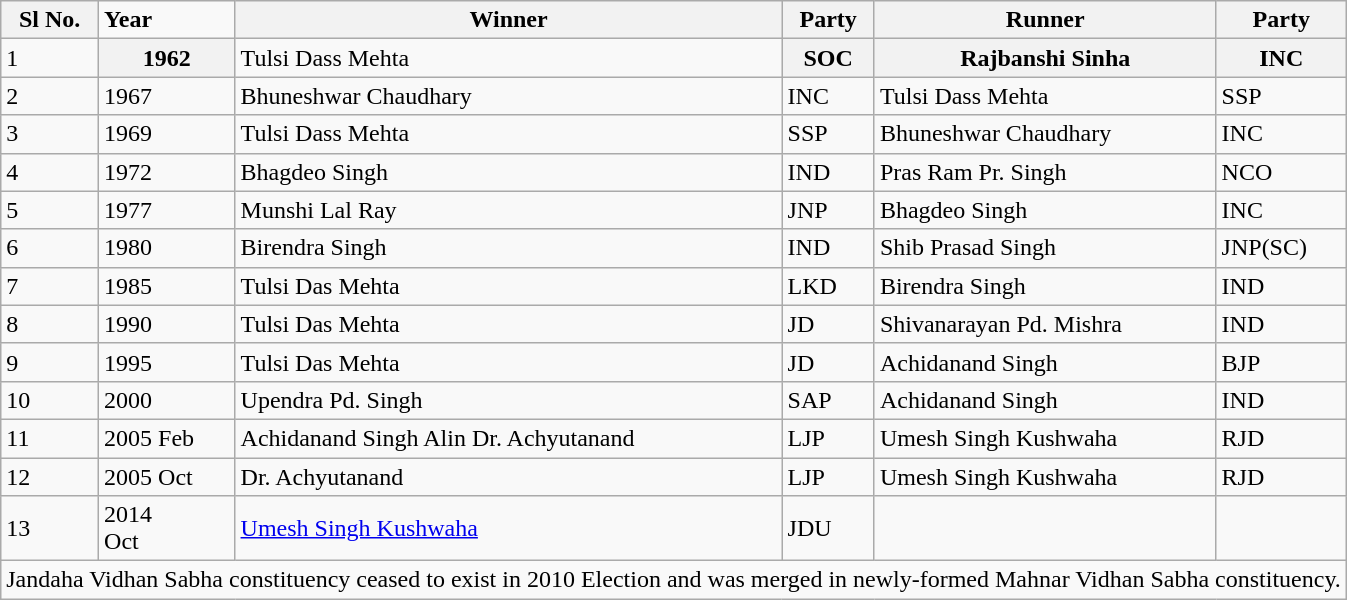<table class="wikitable sortable">
<tr>
<th>Sl No.</th>
<td><strong>Year</strong></td>
<th>Winner</th>
<th>Party</th>
<th>Runner</th>
<th>Party</th>
</tr>
<tr>
<td>1</td>
<th>1962</th>
<td>Tulsi Dass Mehta</td>
<th>SOC</th>
<th>Rajbanshi Sinha</th>
<th>INC</th>
</tr>
<tr>
<td>2</td>
<td>1967</td>
<td>Bhuneshwar Chaudhary</td>
<td>INC</td>
<td>Tulsi Dass Mehta</td>
<td>SSP</td>
</tr>
<tr>
<td>3</td>
<td>1969</td>
<td>Tulsi Dass Mehta</td>
<td>SSP</td>
<td>Bhuneshwar Chaudhary</td>
<td>INC</td>
</tr>
<tr>
<td>4</td>
<td>1972</td>
<td>Bhagdeo Singh</td>
<td>IND</td>
<td>Pras Ram Pr. Singh</td>
<td>NCO</td>
</tr>
<tr>
<td>5</td>
<td>1977</td>
<td>Munshi Lal Ray</td>
<td>JNP</td>
<td>Bhagdeo Singh</td>
<td>INC</td>
</tr>
<tr>
<td>6</td>
<td>1980</td>
<td>Birendra Singh</td>
<td>IND</td>
<td>Shib Prasad Singh</td>
<td>JNP(SC)</td>
</tr>
<tr>
<td>7</td>
<td>1985</td>
<td>Tulsi Das Mehta</td>
<td>LKD</td>
<td>Birendra Singh</td>
<td>IND</td>
</tr>
<tr>
<td>8</td>
<td>1990</td>
<td>Tulsi Das Mehta</td>
<td>JD</td>
<td>Shivanarayan Pd. Mishra</td>
<td>IND</td>
</tr>
<tr>
<td>9</td>
<td>1995</td>
<td>Tulsi Das Mehta</td>
<td>JD</td>
<td>Achidanand Singh</td>
<td>BJP</td>
</tr>
<tr>
<td>10</td>
<td>2000</td>
<td>Upendra Pd. Singh</td>
<td>SAP</td>
<td>Achidanand Singh</td>
<td>IND</td>
</tr>
<tr>
<td>11</td>
<td>2005 Feb</td>
<td>Achidanand Singh Alin Dr. Achyutanand</td>
<td>LJP</td>
<td>Umesh Singh Kushwaha</td>
<td>RJD</td>
</tr>
<tr>
<td>12</td>
<td>2005 Oct</td>
<td>Dr. Achyutanand</td>
<td>LJP</td>
<td>Umesh Singh Kushwaha</td>
<td>RJD</td>
</tr>
<tr>
<td>13</td>
<td>2014<br>Oct</td>
<td><a href='#'>Umesh Singh Kushwaha</a></td>
<td>JDU</td>
<td></td>
<td></td>
</tr>
<tr>
<td colspan="6">Jandaha Vidhan Sabha constituency ceased to exist in 2010 Election and was merged in newly-formed Mahnar Vidhan Sabha constituency.</td>
</tr>
</table>
